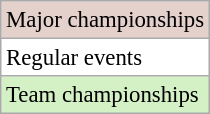<table class=wikitable style="font-size:95%">
<tr style="background:#e5d1cb;">
<td>Major championships</td>
</tr>
<tr style="background:#fff;">
<td>Regular events</td>
</tr>
<tr style="background:#D4F1C5;">
<td>Team championships</td>
</tr>
</table>
